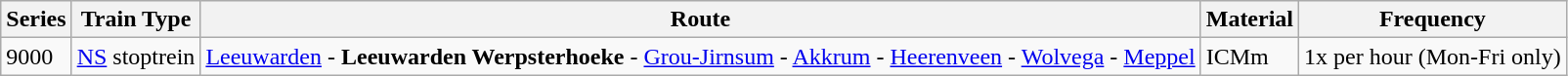<table class="wikitable vatop">
<tr>
<th>Series</th>
<th>Train Type</th>
<th>Route</th>
<th>Material</th>
<th>Frequency</th>
</tr>
<tr>
<td>9000</td>
<td><a href='#'>NS</a> stoptrein</td>
<td><a href='#'>Leeuwarden</a> - <strong>Leeuwarden Werpsterhoeke</strong> - <a href='#'>Grou-Jirnsum</a> - <a href='#'>Akkrum</a> - <a href='#'>Heerenveen</a> - <a href='#'>Wolvega</a> - <a href='#'>Meppel</a></td>
<td>ICMm</td>
<td>1x per hour (Mon-Fri only)</td>
</tr>
</table>
